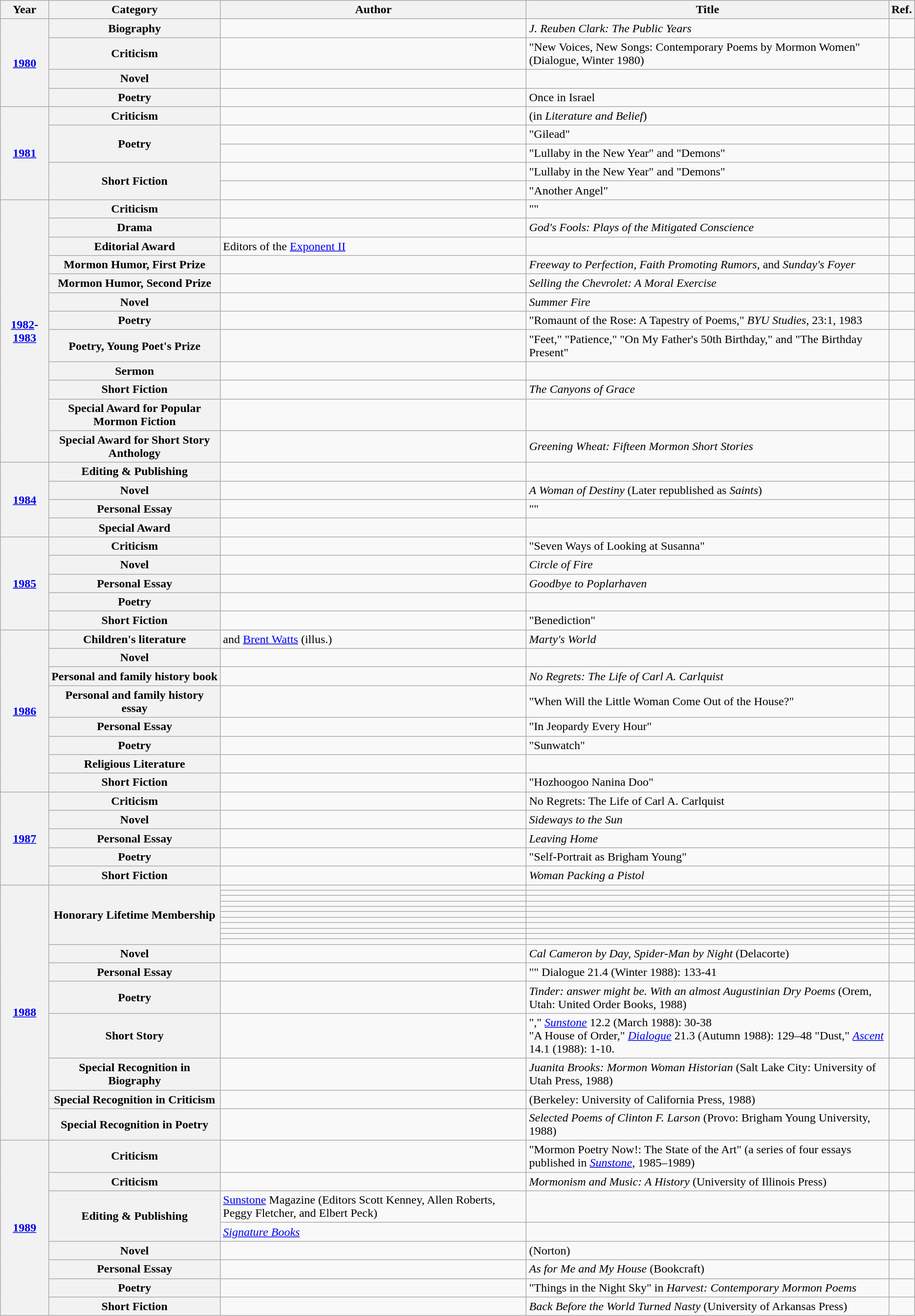<table class="wikitable sortable mw-collapsible">
<tr>
<th>Year</th>
<th>Category</th>
<th>Author</th>
<th>Title</th>
<th>Ref.</th>
</tr>
<tr>
<th rowspan="4"><a href='#'>1980</a></th>
<th>Biography</th>
<td></td>
<td><em>J. Reuben Clark: The Public Years</em></td>
<td></td>
</tr>
<tr>
<th>Criticism</th>
<td></td>
<td>"New Voices, New Songs: Contemporary Poems by Mormon Women" (Dialogue, Winter 1980)</td>
<td></td>
</tr>
<tr>
<th>Novel</th>
<td></td>
<td><em></em></td>
<td></td>
</tr>
<tr>
<th>Poetry</th>
<td></td>
<td>Once in Israel</td>
<td></td>
</tr>
<tr>
<th rowspan="5"><a href='#'>1981</a></th>
<th>Criticism</th>
<td></td>
<td>  (in <em>Literature and Belief</em>)</td>
<td></td>
</tr>
<tr>
<th rowspan="2">Poetry</th>
<td></td>
<td>"Gilead"</td>
<td></td>
</tr>
<tr>
<td></td>
<td>"Lullaby in the New Year" and "Demons"</td>
<td></td>
</tr>
<tr>
<th rowspan="2">Short Fiction</th>
<td></td>
<td>"Lullaby in the New Year" and "Demons"</td>
<td></td>
</tr>
<tr>
<td></td>
<td>"Another Angel"</td>
<td></td>
</tr>
<tr>
<th rowspan="12"><a href='#'>1982</a>-<a href='#'>1983</a></th>
<th>Criticism</th>
<td></td>
<td>""</td>
<td></td>
</tr>
<tr>
<th>Drama</th>
<td></td>
<td><em>God's Fools: Plays of the Mitigated Conscience</em></td>
<td></td>
</tr>
<tr>
<th>Editorial Award</th>
<td>Editors of the <a href='#'>Exponent II</a></td>
<td></td>
<td></td>
</tr>
<tr>
<th>Mormon Humor, First Prize</th>
<td></td>
<td><em>Freeway to Perfection</em>, <em>Faith Promoting Rumors</em>, and <em>Sunday's Foyer</em></td>
<td></td>
</tr>
<tr>
<th>Mormon Humor, Second Prize</th>
<td></td>
<td><em>Selling the Chevrolet: A Moral Exercise</em></td>
<td></td>
</tr>
<tr>
<th>Novel</th>
<td></td>
<td><em>Summer Fire</em></td>
<td></td>
</tr>
<tr>
<th>Poetry</th>
<td></td>
<td>"Romaunt of the Rose: A Tapestry of Poems," <em>BYU Studies</em>, 23:1, 1983</td>
<td></td>
</tr>
<tr>
<th>Poetry, Young Poet's Prize</th>
<td></td>
<td>"Feet," "Patience," "On My Father's 50th Birthday," and "The Birthday Present"</td>
<td></td>
</tr>
<tr>
<th>Sermon</th>
<td></td>
<td></td>
<td></td>
</tr>
<tr>
<th>Short Fiction</th>
<td></td>
<td><em>The Canyons of Grace</em></td>
<td></td>
</tr>
<tr>
<th>Special Award for Popular Mormon Fiction</th>
<td></td>
<td></td>
<td></td>
</tr>
<tr>
<th>Special Award for Short Story Anthology</th>
<td></td>
<td><em>Greening Wheat: Fifteen Mormon Short Stories</em></td>
<td></td>
</tr>
<tr>
<th rowspan="4"><a href='#'>1984</a></th>
<th>Editing & Publishing</th>
<td></td>
<td></td>
<td></td>
</tr>
<tr>
<th>Novel</th>
<td></td>
<td><em>A Woman of Destiny</em> (Later republished as <em>Saints</em>)</td>
<td></td>
</tr>
<tr>
<th>Personal Essay</th>
<td></td>
<td>""</td>
<td></td>
</tr>
<tr>
<th>Special Award</th>
<td></td>
<td></td>
<td></td>
</tr>
<tr>
<th rowspan="5"><a href='#'>1985</a></th>
<th>Criticism</th>
<td></td>
<td>"Seven Ways of Looking at Susanna"</td>
<td></td>
</tr>
<tr>
<th>Novel</th>
<td></td>
<td><em>Circle of Fire</em></td>
<td></td>
</tr>
<tr>
<th>Personal Essay</th>
<td></td>
<td><em>Goodbye to Poplarhaven</em></td>
<td></td>
</tr>
<tr>
<th>Poetry</th>
<td></td>
<td></td>
<td></td>
</tr>
<tr>
<th>Short Fiction</th>
<td></td>
<td>"Benediction"</td>
<td></td>
</tr>
<tr>
<th rowspan="8"><a href='#'>1986</a></th>
<th>Children's literature</th>
<td> and <a href='#'>Brent Watts</a> (illus.)</td>
<td><em>Marty's World</em></td>
<td></td>
</tr>
<tr>
<th>Novel</th>
<td></td>
<td><em></em></td>
<td></td>
</tr>
<tr>
<th>Personal and family history book</th>
<td></td>
<td><em>No Regrets: The Life of Carl A. Carlquist</em></td>
<td></td>
</tr>
<tr>
<th>Personal and family history essay</th>
<td></td>
<td>"When Will the Little Woman Come Out of the House?"</td>
<td></td>
</tr>
<tr>
<th>Personal Essay</th>
<td></td>
<td>"In Jeopardy Every Hour"</td>
<td></td>
</tr>
<tr>
<th>Poetry</th>
<td></td>
<td>"Sunwatch"</td>
<td></td>
</tr>
<tr>
<th>Religious Literature</th>
<td></td>
<td><em></em></td>
<td></td>
</tr>
<tr>
<th>Short Fiction</th>
<td></td>
<td>"Hozhoogoo Nanina Doo"</td>
<td></td>
</tr>
<tr>
<th rowspan="5"><a href='#'>1987</a></th>
<th>Criticism</th>
<td></td>
<td>No Regrets: The Life of Carl A. Carlquist</td>
<td></td>
</tr>
<tr>
<th>Novel</th>
<td></td>
<td><em>Sideways to the Sun</em></td>
<td></td>
</tr>
<tr>
<th>Personal Essay</th>
<td></td>
<td><em>Leaving Home</em></td>
<td></td>
</tr>
<tr>
<th>Poetry</th>
<td></td>
<td>"Self-Portrait as Brigham Young"</td>
<td></td>
</tr>
<tr>
<th>Short Fiction</th>
<td></td>
<td><em>Woman Packing a Pistol</em></td>
<td></td>
</tr>
<tr>
<th rowspan="18"><a href='#'>1988</a></th>
<th rowspan="11">Honorary Lifetime Membership</th>
<td></td>
<td></td>
<td></td>
</tr>
<tr>
<td></td>
<td></td>
<td></td>
</tr>
<tr>
<td></td>
<td></td>
<td></td>
</tr>
<tr>
<td></td>
<td></td>
<td></td>
</tr>
<tr>
<td></td>
<td></td>
<td></td>
</tr>
<tr>
<td></td>
<td></td>
<td></td>
</tr>
<tr>
<td></td>
<td></td>
<td></td>
</tr>
<tr>
<td></td>
<td></td>
<td></td>
</tr>
<tr>
<td></td>
<td></td>
<td></td>
</tr>
<tr>
<td></td>
<td></td>
<td></td>
</tr>
<tr>
<td></td>
<td></td>
<td></td>
</tr>
<tr>
<th>Novel</th>
<td></td>
<td><em>Cal Cameron by Day, Spider-Man by Night</em> (Delacorte)</td>
<td></td>
</tr>
<tr>
<th>Personal Essay</th>
<td></td>
<td>"" Dialogue 21.4 (Winter 1988): 133-41</td>
<td></td>
</tr>
<tr>
<th>Poetry</th>
<td></td>
<td><em>Tinder: answer might be. With an almost Augustinian Dry Poems</em> (Orem, Utah: United Order Books, 1988)</td>
<td></td>
</tr>
<tr>
<th>Short Story</th>
<td></td>
<td>"," <em><a href='#'>Sunstone</a></em> 12.2 (March 1988): 30-38<br>"A House of Order," <em><a href='#'>Dialogue</a></em> 21.3 (Autumn 1988): 129–48
"Dust," <em><a href='#'>Ascent</a></em> 14.1 (1988): 1-10.</td>
<td></td>
</tr>
<tr>
<th>Special Recognition in Biography</th>
<td></td>
<td><em>Juanita Brooks: Mormon Woman Historian</em> (Salt Lake City: University of Utah Press, 1988)</td>
<td></td>
</tr>
<tr>
<th>Special Recognition in Criticism</th>
<td></td>
<td><em></em> (Berkeley: University of California Press, 1988)</td>
<td></td>
</tr>
<tr>
<th>Special Recognition in Poetry</th>
<td></td>
<td><em>Selected Poems of Clinton F. Larson</em> (Provo: Brigham Young University, 1988)</td>
<td></td>
</tr>
<tr>
<th rowspan="8"><a href='#'>1989</a></th>
<th>Criticism</th>
<td></td>
<td>"Mormon Poetry Now!: The State of the Art" (a series of four essays published in <em><a href='#'>Sunstone</a></em>, 1985–1989)</td>
<td></td>
</tr>
<tr>
<th>Criticism</th>
<td></td>
<td><em>Mormonism and Music: A History</em> (University of Illinois Press)</td>
<td></td>
</tr>
<tr>
<th rowspan="2">Editing & Publishing</th>
<td><a href='#'>Sunstone</a> Magazine (Editors Scott Kenney, Allen Roberts, Peggy Fletcher, and Elbert Peck)</td>
<td></td>
<td></td>
</tr>
<tr>
<td><em><a href='#'>Signature Books</a></em></td>
<td></td>
<td></td>
</tr>
<tr>
<th>Novel</th>
<td></td>
<td><em></em> (Norton)</td>
<td></td>
</tr>
<tr>
<th>Personal Essay</th>
<td></td>
<td><em>As for Me and My House</em> (Bookcraft)</td>
<td></td>
</tr>
<tr>
<th>Poetry</th>
<td></td>
<td>"Things in the Night Sky" in <em>Harvest: Contemporary Mormon Poems</em></td>
<td></td>
</tr>
<tr>
<th>Short Fiction</th>
<td></td>
<td><em>Back Before the World Turned Nasty</em> (University of Arkansas Press)</td>
<td></td>
</tr>
</table>
